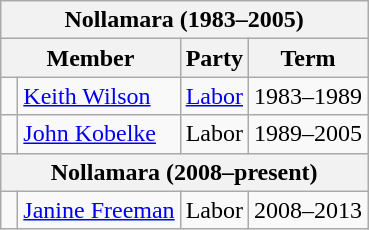<table class="wikitable">
<tr>
<th colspan="4">Nollamara (1983–2005)</th>
</tr>
<tr>
<th colspan="2">Member</th>
<th>Party</th>
<th>Term</th>
</tr>
<tr>
<td> </td>
<td><a href='#'>Keith Wilson</a></td>
<td><a href='#'>Labor</a></td>
<td>1983–1989</td>
</tr>
<tr>
<td> </td>
<td><a href='#'>John Kobelke</a></td>
<td>Labor</td>
<td>1989–2005</td>
</tr>
<tr>
<th colspan="4">Nollamara (2008–present)</th>
</tr>
<tr>
<td> </td>
<td><a href='#'>Janine Freeman</a></td>
<td>Labor</td>
<td>2008–2013</td>
</tr>
</table>
